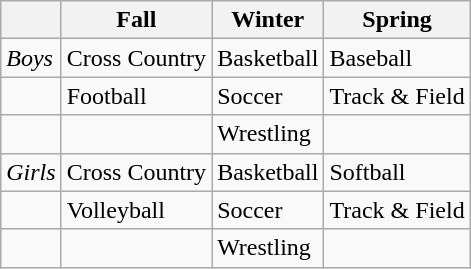<table class="wikitable">
<tr>
<th></th>
<th>Fall</th>
<th>Winter</th>
<th>Spring</th>
</tr>
<tr>
<td><em>Boys</em></td>
<td>Cross Country</td>
<td>Basketball</td>
<td>Baseball</td>
</tr>
<tr>
<td></td>
<td>Football</td>
<td>Soccer</td>
<td>Track & Field</td>
</tr>
<tr>
<td></td>
<td></td>
<td>Wrestling</td>
<td></td>
</tr>
<tr>
<td><em>Girls</em></td>
<td>Cross Country</td>
<td>Basketball</td>
<td>Softball</td>
</tr>
<tr>
<td></td>
<td>Volleyball</td>
<td>Soccer</td>
<td>Track & Field</td>
</tr>
<tr>
<td></td>
<td></td>
<td>Wrestling</td>
<td></td>
</tr>
</table>
